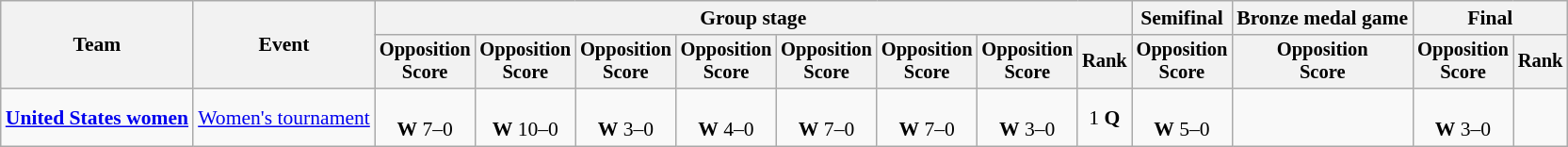<table class=wikitable style=font-size:90%;text-align:center>
<tr>
<th rowspan=2>Team</th>
<th rowspan=2>Event</th>
<th colspan=8>Group stage</th>
<th>Semifinal</th>
<th>Bronze medal game</th>
<th colspan=2>Final</th>
</tr>
<tr style=font-size:95%>
<th>Opposition<br>Score</th>
<th>Opposition<br>Score</th>
<th>Opposition<br>Score</th>
<th>Opposition<br>Score</th>
<th>Opposition<br>Score</th>
<th>Opposition<br>Score</th>
<th>Opposition<br>Score</th>
<th>Rank</th>
<th>Opposition<br>Score</th>
<th>Opposition<br>Score</th>
<th>Opposition<br>Score</th>
<th>Rank</th>
</tr>
<tr>
<td align=left><strong><a href='#'>United States women</a></strong></td>
<td align=left><a href='#'>Women's tournament</a></td>
<td><br><strong>W</strong> 7–0</td>
<td><br><strong>W</strong> 10–0</td>
<td><br><strong>W</strong> 3–0</td>
<td><br><strong>W</strong> 4–0</td>
<td><br><strong>W</strong> 7–0</td>
<td><br><strong>W</strong> 7–0</td>
<td><br><strong>W</strong> 3–0</td>
<td>1 <strong>Q</strong></td>
<td><br><strong>W</strong> 5–0</td>
<td></td>
<td><br><strong>W</strong> 3–0</td>
<td></td>
</tr>
</table>
